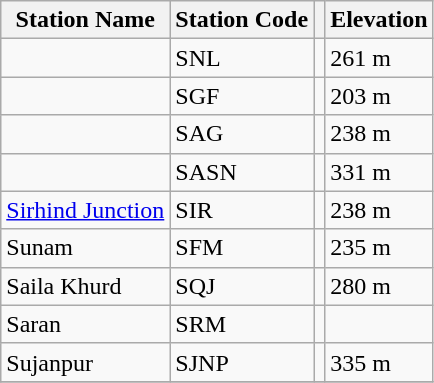<table class="wikitable sortable">
<tr>
<th>Station Name</th>
<th>Station Code</th>
<th></th>
<th>Elevation</th>
</tr>
<tr>
<td></td>
<td>SNL</td>
<td></td>
<td>261 m</td>
</tr>
<tr>
<td></td>
<td>SGF</td>
<td></td>
<td>203 m</td>
</tr>
<tr>
<td></td>
<td>SAG</td>
<td></td>
<td>238 m</td>
</tr>
<tr>
<td></td>
<td>SASN</td>
<td></td>
<td>331 m</td>
</tr>
<tr>
<td><a href='#'>Sirhind Junction</a></td>
<td>SIR</td>
<td></td>
<td>238 m</td>
</tr>
<tr>
<td>Sunam</td>
<td>SFM</td>
<td></td>
<td>235 m</td>
</tr>
<tr>
<td>Saila Khurd</td>
<td>SQJ</td>
<td></td>
<td>280 m</td>
</tr>
<tr>
<td>Saran</td>
<td>SRM</td>
<td></td>
</tr>
<tr>
<td>Sujanpur</td>
<td>SJNP</td>
<td></td>
<td>335 m</td>
</tr>
<tr>
</tr>
</table>
